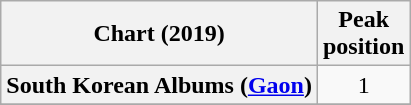<table class="wikitable sortable plainrowheaders" style="text-align:center">
<tr>
<th scope="col">Chart (2019)</th>
<th scope="col">Peak<br>position</th>
</tr>
<tr>
<th scope="row">South Korean Albums (<a href='#'>Gaon</a>)</th>
<td>1</td>
</tr>
<tr>
</tr>
</table>
